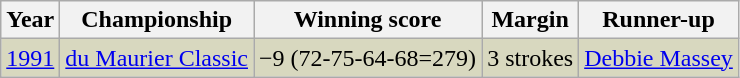<table class="wikitable">
<tr>
<th>Year</th>
<th>Championship</th>
<th>Winning score</th>
<th>Margin</th>
<th>Runner-up</th>
</tr>
<tr style="background:#D8D8BF;">
<td><a href='#'>1991</a></td>
<td><a href='#'>du Maurier Classic</a></td>
<td>−9 (72-75-64-68=279)</td>
<td>3 strokes</td>
<td> <a href='#'>Debbie Massey</a></td>
</tr>
</table>
